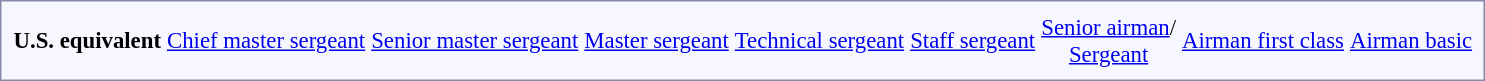<table style="border:1px solid #8888aa; background-color:#f7f8ff; padding:5px; font-size:95%; margin: 0px 12px 12px 0px;">
<tr style="text-align:center;">
<td><strong>U.S. equivalent</strong></td>
<td colspan=6><a href='#'>Chief master sergeant</a></td>
<td colspan=2><a href='#'>Senior master sergeant</a></td>
<td colspan=8><a href='#'>Master sergeant</a></td>
<td colspan=6><a href='#'>Technical sergeant</a></td>
<td colspan=4><a href='#'>Staff sergeant</a></td>
<td colspan=2><a href='#'>Senior airman</a>/<br><a href='#'>Sergeant</a></td>
<td colspan=6><a href='#'>Airman first class</a></td>
<td colspan=2><a href='#'>Airman basic</a></td>
</tr>
</table>
